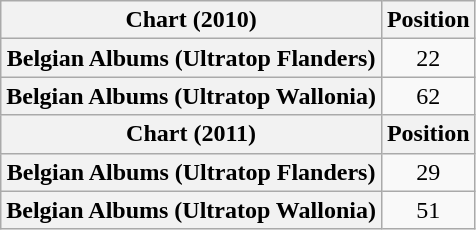<table class="wikitable plainrowheaders" style="text-align:center">
<tr>
<th scope="col">Chart (2010)</th>
<th scope="col">Position</th>
</tr>
<tr>
<th scope="row">Belgian Albums (Ultratop Flanders)</th>
<td>22</td>
</tr>
<tr>
<th scope="row">Belgian Albums (Ultratop Wallonia)</th>
<td>62</td>
</tr>
<tr>
<th scope="col">Chart (2011)</th>
<th scope="col">Position</th>
</tr>
<tr>
<th scope="row">Belgian Albums (Ultratop Flanders)</th>
<td>29</td>
</tr>
<tr>
<th scope="row">Belgian Albums (Ultratop Wallonia)</th>
<td>51</td>
</tr>
</table>
